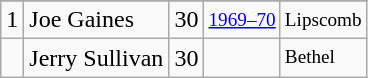<table class="wikitable">
<tr>
</tr>
<tr>
<td>1</td>
<td>Joe Gaines</td>
<td>30</td>
<td style="font-size:80%;"><a href='#'>1969–70</a></td>
<td style="font-size:80%;">Lipscomb</td>
</tr>
<tr>
<td></td>
<td>Jerry Sullivan</td>
<td>30</td>
<td style="font-size:80%;"></td>
<td style="font-size:80%;">Bethel</td>
</tr>
</table>
